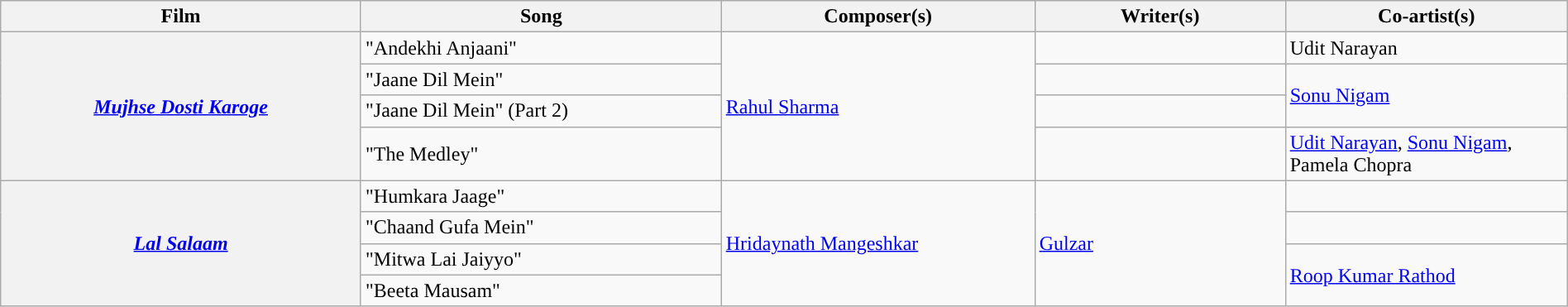<table class="wikitable plainrowheaders" style="width:100%; textcolor:#000">
<tr style="background:#b0e0e66;">
<th scope="col" style="width:23%;"><strong>Film</strong></th>
<th scope="col" style="width:23%;"><strong>Song</strong></th>
<th scope="col" style="width:20%;"><strong>Composer(s)</strong></th>
<th scope="col" style="width:16%;"><strong>Writer(s)</strong></th>
<th scope="col" style="width:18%;"><strong>Co-artist(s)</strong></th>
</tr>
<tr>
<th Rowspan=4><em><a href='#'>Mujhse Dosti Karoge</a></em></th>
<td>"Andekhi Anjaani"</td>
<td rowspan=4><a href='#'>Rahul Sharma</a></td>
<td></td>
<td>Udit Narayan</td>
</tr>
<tr>
<td>"Jaane Dil Mein"</td>
<td></td>
<td rowspan=2><a href='#'>Sonu Nigam</a></td>
</tr>
<tr>
<td>"Jaane Dil Mein" (Part 2)</td>
</tr>
<tr>
<td>"The Medley"</td>
<td></td>
<td><a href='#'>Udit Narayan</a>, <a href='#'>Sonu Nigam</a>, Pamela Chopra</td>
</tr>
<tr>
<th Rowspan=4><em><a href='#'>Lal Salaam</a></em></th>
<td>"Humkara Jaage"</td>
<td rowspan=4><a href='#'>Hridaynath Mangeshkar</a></td>
<td rowspan=4><a href='#'>Gulzar</a></td>
<td></td>
</tr>
<tr>
<td>"Chaand Gufa Mein"</td>
</tr>
<tr>
<td>"Mitwa Lai Jaiyyo"</td>
<td rowspan=2><a href='#'>Roop Kumar Rathod</a></td>
</tr>
<tr>
<td>"Beeta Mausam"</td>
</tr>
</table>
